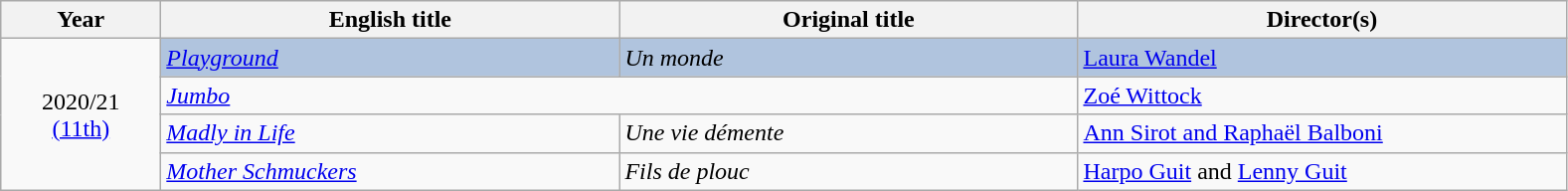<table class="wikitable">
<tr>
<th width="100"><strong>Year</strong></th>
<th width="300"><strong>English title</strong></th>
<th width="300"><strong>Original title</strong></th>
<th width="320"><strong>Director(s)</strong></th>
</tr>
<tr>
<td rowspan="4" style="text-align:center;">2020/21<br><a href='#'>(11th)</a></td>
<td style="background:#B0C4DE;"><em><a href='#'>Playground</a></em></td>
<td style="background:#B0C4DE;"><em>Un monde</em></td>
<td style="background:#B0C4DE;"><a href='#'>Laura Wandel</a></td>
</tr>
<tr>
<td colspan="2"><em><a href='#'>Jumbo</a></em></td>
<td><a href='#'>Zoé Wittock</a></td>
</tr>
<tr>
<td><em><a href='#'>Madly in Life</a></em></td>
<td><em>Une vie démente</em></td>
<td><a href='#'>Ann Sirot and Raphaël Balboni</a></td>
</tr>
<tr>
<td><em><a href='#'>Mother Schmuckers</a></em></td>
<td><em>Fils de plouc</em></td>
<td><a href='#'>Harpo Guit</a> and <a href='#'>Lenny Guit</a></td>
</tr>
</table>
